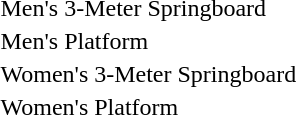<table>
<tr>
<td>Men's 3-Meter Springboard</td>
<td></td>
<td></td>
<td></td>
</tr>
<tr>
<td>Men's Platform</td>
<td></td>
<td></td>
<td></td>
</tr>
<tr>
<td>Women's 3-Meter Springboard</td>
<td></td>
<td></td>
<td></td>
</tr>
<tr>
<td>Women's Platform</td>
<td></td>
<td></td>
<td></td>
</tr>
</table>
